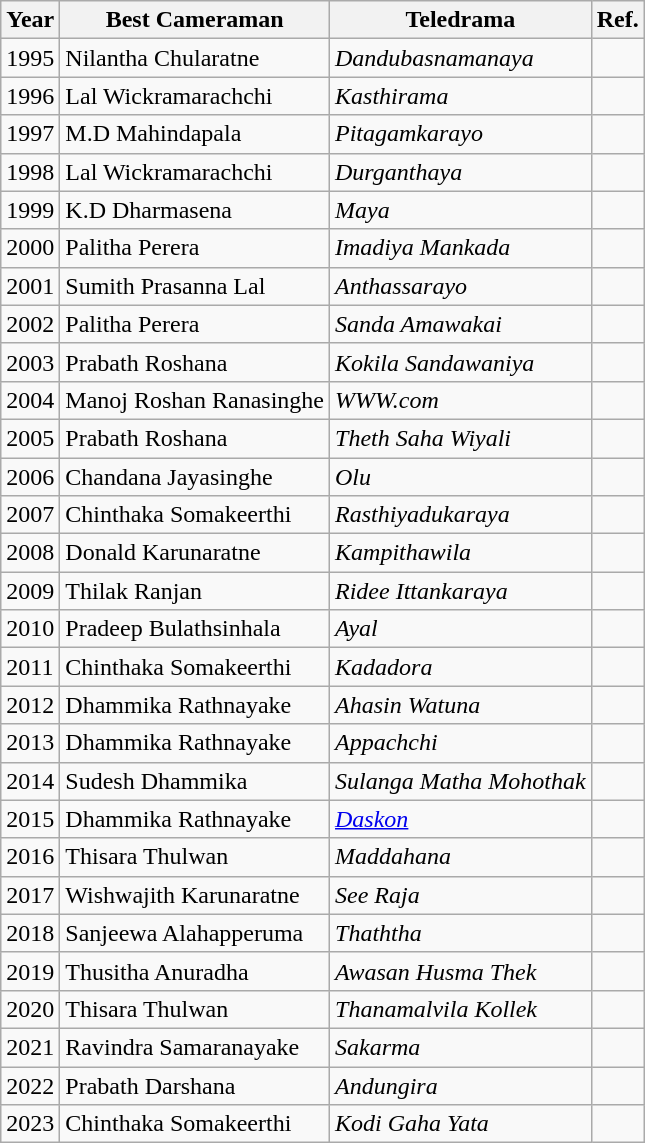<table class="wikitable">
<tr>
<th>Year</th>
<th>Best Cameraman</th>
<th>Teledrama</th>
<th>Ref.</th>
</tr>
<tr>
<td>1995</td>
<td>Nilantha Chularatne</td>
<td><em>Dandubasnamanaya</em></td>
<td></td>
</tr>
<tr>
<td>1996</td>
<td>Lal Wickramarachchi</td>
<td><em>Kasthirama</em></td>
<td></td>
</tr>
<tr>
<td>1997</td>
<td>M.D Mahindapala</td>
<td><em>Pitagamkarayo</em></td>
<td></td>
</tr>
<tr>
<td>1998</td>
<td>Lal Wickramarachchi</td>
<td><em>Durganthaya</em></td>
<td></td>
</tr>
<tr>
<td>1999</td>
<td>K.D Dharmasena</td>
<td><em>Maya</em></td>
<td></td>
</tr>
<tr>
<td>2000</td>
<td>Palitha Perera</td>
<td><em>Imadiya Mankada</em></td>
<td></td>
</tr>
<tr>
<td>2001</td>
<td>Sumith Prasanna Lal</td>
<td><em>Anthassarayo</em></td>
<td></td>
</tr>
<tr>
<td>2002</td>
<td>Palitha Perera</td>
<td><em>Sanda Amawakai</em></td>
<td></td>
</tr>
<tr>
<td>2003</td>
<td>Prabath Roshana</td>
<td><em>Kokila Sandawaniya</em></td>
<td></td>
</tr>
<tr>
<td>2004</td>
<td>Manoj Roshan Ranasinghe</td>
<td><em>WWW.com</em></td>
<td></td>
</tr>
<tr>
<td>2005</td>
<td>Prabath Roshana</td>
<td><em>Theth Saha Wiyali</em></td>
<td></td>
</tr>
<tr>
<td>2006</td>
<td>Chandana Jayasinghe</td>
<td><em>Olu</em></td>
<td></td>
</tr>
<tr>
<td>2007</td>
<td>Chinthaka Somakeerthi</td>
<td><em>Rasthiyadukaraya</em></td>
<td></td>
</tr>
<tr>
<td>2008</td>
<td>Donald Karunaratne</td>
<td><em>Kampithawila</em></td>
<td></td>
</tr>
<tr>
<td>2009</td>
<td>Thilak Ranjan</td>
<td><em>Ridee Ittankaraya</em></td>
<td></td>
</tr>
<tr>
<td>2010</td>
<td>Pradeep Bulathsinhala</td>
<td><em>Ayal</em></td>
<td></td>
</tr>
<tr>
<td>2011</td>
<td>Chinthaka Somakeerthi</td>
<td><em>Kadadora</em></td>
<td></td>
</tr>
<tr>
<td>2012</td>
<td>Dhammika Rathnayake</td>
<td><em>Ahasin Watuna</em></td>
<td></td>
</tr>
<tr>
<td>2013</td>
<td>Dhammika Rathnayake</td>
<td><em>Appachchi</em></td>
<td></td>
</tr>
<tr>
<td>2014</td>
<td>Sudesh Dhammika</td>
<td><em>Sulanga Matha Mohothak</em></td>
<td></td>
</tr>
<tr>
<td>2015</td>
<td>Dhammika Rathnayake</td>
<td><em><a href='#'>Daskon</a></em></td>
<td></td>
</tr>
<tr>
<td>2016</td>
<td>Thisara Thulwan</td>
<td><em>Maddahana</em></td>
<td></td>
</tr>
<tr>
<td>2017</td>
<td>Wishwajith Karunaratne</td>
<td><em>See Raja</em></td>
<td></td>
</tr>
<tr>
<td>2018</td>
<td>Sanjeewa Alahapperuma</td>
<td><em>Thaththa</em></td>
<td></td>
</tr>
<tr>
<td>2019</td>
<td>Thusitha Anuradha</td>
<td><em>Awasan Husma Thek</em></td>
<td></td>
</tr>
<tr>
<td>2020</td>
<td>Thisara Thulwan</td>
<td><em>Thanamalvila Kollek</em></td>
<td></td>
</tr>
<tr>
<td>2021</td>
<td>Ravindra Samaranayake</td>
<td><em>Sakarma</em></td>
<td></td>
</tr>
<tr>
<td>2022</td>
<td>Prabath Darshana</td>
<td><em>Andungira</em></td>
<td></td>
</tr>
<tr>
<td>2023</td>
<td>Chinthaka Somakeerthi</td>
<td><em>Kodi Gaha Yata</em></td>
<td></td>
</tr>
</table>
